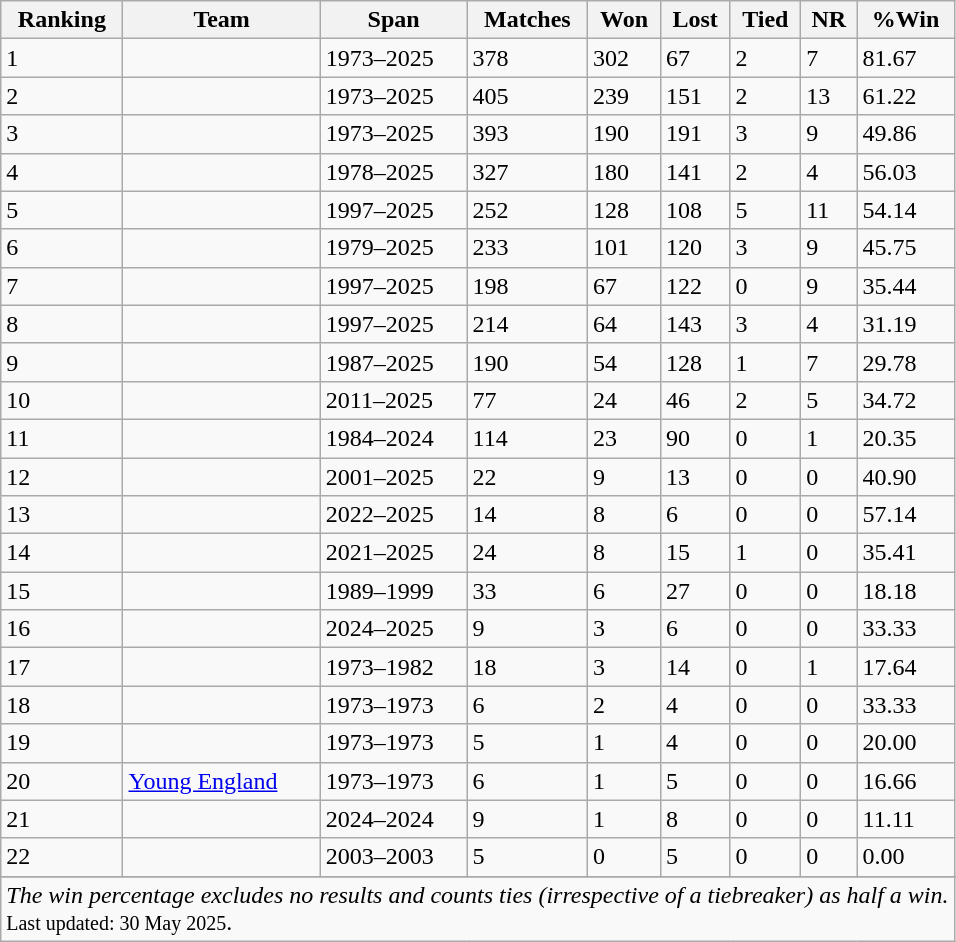<table class="wikitable sortable defaultcenter col2left">
<tr>
<th scope=col>Ranking</th>
<th scope=col>Team</th>
<th scope=col>Span</th>
<th scope=col>Matches</th>
<th scope=col>Won</th>
<th scope=col>Lost</th>
<th scope=col>Tied</th>
<th scope=col>NR</th>
<th scope=col>%Win</th>
</tr>
<tr>
<td>1</td>
<td></td>
<td>1973–2025</td>
<td>378</td>
<td>302</td>
<td>67</td>
<td>2</td>
<td>7</td>
<td>81.67</td>
</tr>
<tr>
<td>2</td>
<td></td>
<td>1973–2025</td>
<td>405</td>
<td>239</td>
<td>151</td>
<td>2</td>
<td>13</td>
<td>61.22</td>
</tr>
<tr>
<td>3</td>
<td></td>
<td>1973–2025</td>
<td>393</td>
<td>190</td>
<td>191</td>
<td>3</td>
<td>9</td>
<td>49.86</td>
</tr>
<tr>
<td>4</td>
<td></td>
<td>1978–2025</td>
<td>327</td>
<td>180</td>
<td>141</td>
<td>2</td>
<td>4</td>
<td>56.03</td>
</tr>
<tr>
<td>5</td>
<td></td>
<td>1997–2025</td>
<td>252</td>
<td>128</td>
<td>108</td>
<td>5</td>
<td>11</td>
<td>54.14</td>
</tr>
<tr>
<td>6</td>
<td></td>
<td>1979–2025</td>
<td>233</td>
<td>101</td>
<td>120</td>
<td>3</td>
<td>9</td>
<td>45.75</td>
</tr>
<tr>
<td>7</td>
<td></td>
<td>1997–2025</td>
<td>198</td>
<td>67</td>
<td>122</td>
<td>0</td>
<td>9</td>
<td>35.44</td>
</tr>
<tr>
<td>8</td>
<td></td>
<td>1997–2025</td>
<td>214</td>
<td>64</td>
<td>143</td>
<td>3</td>
<td>4</td>
<td>31.19</td>
</tr>
<tr>
<td>9</td>
<td></td>
<td>1987–2025</td>
<td>190</td>
<td>54</td>
<td>128</td>
<td>1</td>
<td>7</td>
<td>29.78</td>
</tr>
<tr>
<td>10</td>
<td></td>
<td>2011–2025</td>
<td>77</td>
<td>24</td>
<td>46</td>
<td>2</td>
<td>5</td>
<td>34.72</td>
</tr>
<tr>
<td>11</td>
<td></td>
<td>1984–2024</td>
<td>114</td>
<td>23</td>
<td>90</td>
<td>0</td>
<td>1</td>
<td>20.35</td>
</tr>
<tr>
<td>12</td>
<td></td>
<td>2001–2025</td>
<td>22</td>
<td>9</td>
<td>13</td>
<td>0</td>
<td>0</td>
<td>40.90</td>
</tr>
<tr>
<td>13</td>
<td></td>
<td>2022–2025</td>
<td>14</td>
<td>8</td>
<td>6</td>
<td>0</td>
<td>0</td>
<td>57.14</td>
</tr>
<tr>
<td>14</td>
<td></td>
<td>2021–2025</td>
<td>24</td>
<td>8</td>
<td>15</td>
<td>1</td>
<td>0</td>
<td>35.41</td>
</tr>
<tr>
<td>15</td>
<td></td>
<td>1989–1999</td>
<td>33</td>
<td>6</td>
<td>27</td>
<td>0</td>
<td>0</td>
<td>18.18</td>
</tr>
<tr>
<td>16</td>
<td></td>
<td>2024–2025</td>
<td>9</td>
<td>3</td>
<td>6</td>
<td>0</td>
<td>0</td>
<td>33.33</td>
</tr>
<tr>
<td>17</td>
<td></td>
<td>1973–1982</td>
<td>18</td>
<td>3</td>
<td>14</td>
<td>0</td>
<td>1</td>
<td>17.64</td>
</tr>
<tr>
<td>18</td>
<td></td>
<td>1973–1973</td>
<td>6</td>
<td>2</td>
<td>4</td>
<td>0</td>
<td>0</td>
<td>33.33</td>
</tr>
<tr>
<td>19</td>
<td></td>
<td>1973–1973</td>
<td>5</td>
<td>1</td>
<td>4</td>
<td>0</td>
<td>0</td>
<td>20.00</td>
</tr>
<tr>
<td>20</td>
<td> <a href='#'>Young England</a></td>
<td>1973–1973</td>
<td>6</td>
<td>1</td>
<td>5</td>
<td>0</td>
<td>0</td>
<td>16.66</td>
</tr>
<tr>
<td>21</td>
<td></td>
<td>2024–2024</td>
<td>9</td>
<td>1</td>
<td>8</td>
<td>0</td>
<td>0</td>
<td>11.11</td>
</tr>
<tr>
<td>22</td>
<td></td>
<td>2003–2003</td>
<td>5</td>
<td>0</td>
<td>5</td>
<td>0</td>
<td>0</td>
<td>0.00</td>
</tr>
<tr>
</tr>
<tr class="sortbottom">
<td scope=row colspan=9 style="text-align:left;"><em>The win percentage excludes no results and counts ties (irrespective of a tiebreaker) as half a win.</em><br><small>Last updated: 30 May 2025</small>.</td>
</tr>
</table>
